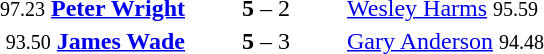<table style="text-align:center">
<tr>
<th width=223></th>
<th width=100></th>
<th width=223></th>
</tr>
<tr>
<td align=right><small><span>97.23</span></small> <strong><a href='#'>Peter Wright</a></strong> </td>
<td><strong>5</strong> – 2</td>
<td align=left> <a href='#'>Wesley Harms</a> <small><span>95.59</span></small></td>
</tr>
<tr>
<td align=right><small><span>93.50</span></small> <strong><a href='#'>James Wade</a></strong> </td>
<td><strong>5</strong> – 3</td>
<td align=left> <a href='#'>Gary Anderson</a> <small><span>94.48</span></small></td>
</tr>
</table>
